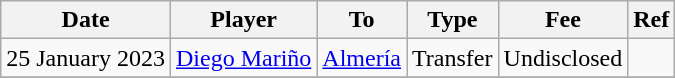<table class="wikitable">
<tr>
<th>Date</th>
<th>Player</th>
<th>To</th>
<th>Type</th>
<th>Fee</th>
<th>Ref</th>
</tr>
<tr>
<td>25 January 2023</td>
<td> <a href='#'>Diego Mariño</a></td>
<td><a href='#'>Almería</a></td>
<td align=center>Transfer</td>
<td align=center>Undisclosed</td>
<td align=center></td>
</tr>
<tr>
</tr>
</table>
